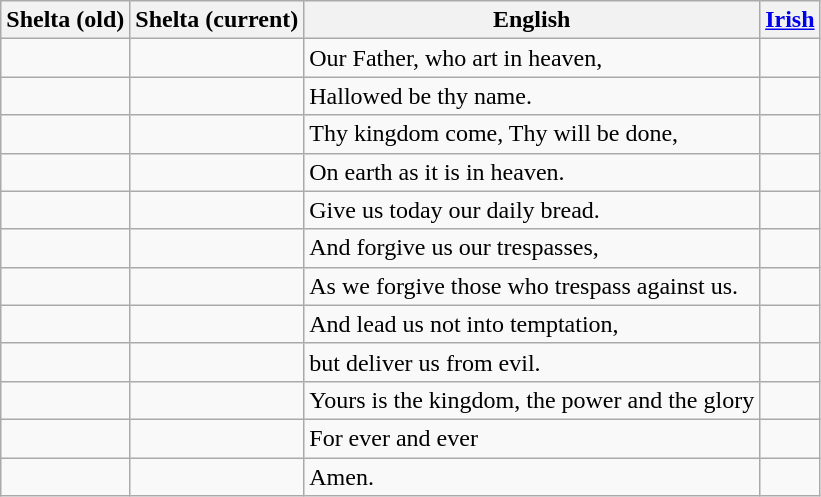<table class="wikitable">
<tr>
<th>Shelta (old)</th>
<th>Shelta (current)</th>
<th>English</th>
<th><a href='#'>Irish</a></th>
</tr>
<tr>
<td></td>
<td></td>
<td>Our Father, who art in heaven,</td>
<td></td>
</tr>
<tr>
<td></td>
<td></td>
<td>Hallowed be thy name.</td>
<td></td>
</tr>
<tr>
<td></td>
<td></td>
<td>Thy kingdom come, Thy will be done,</td>
<td></td>
</tr>
<tr>
<td></td>
<td></td>
<td>On earth as it is in heaven.</td>
<td></td>
</tr>
<tr>
<td></td>
<td></td>
<td>Give us today our daily bread.</td>
<td></td>
</tr>
<tr>
<td></td>
<td></td>
<td>And forgive us our trespasses,</td>
<td></td>
</tr>
<tr>
<td></td>
<td></td>
<td>As we forgive those who trespass against us.</td>
<td></td>
</tr>
<tr>
<td></td>
<td></td>
<td>And lead us not into temptation,</td>
<td></td>
</tr>
<tr>
<td></td>
<td></td>
<td>but deliver us from evil.</td>
<td></td>
</tr>
<tr>
<td></td>
<td></td>
<td>Yours is the kingdom, the power and the glory</td>
<td></td>
</tr>
<tr>
<td></td>
<td></td>
<td>For ever and ever</td>
<td></td>
</tr>
<tr>
<td></td>
<td></td>
<td>Amen.</td>
<td></td>
</tr>
</table>
